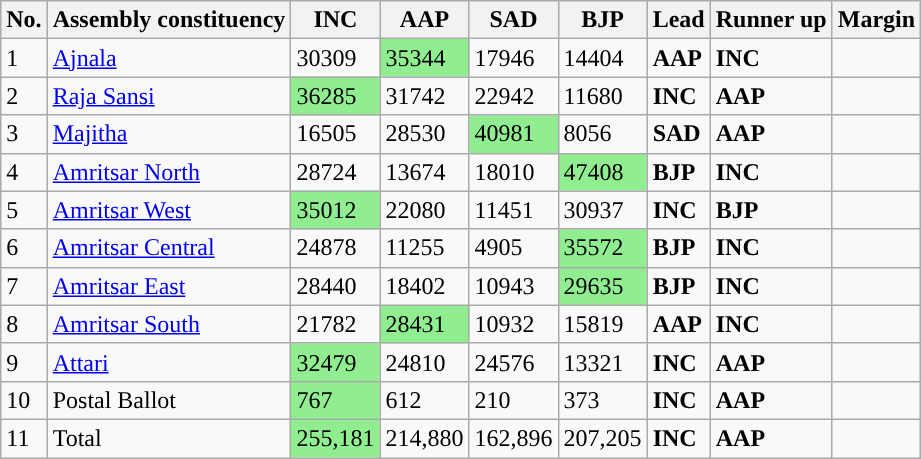<table class="wikitable sortable">
<tr>
<th>No.</th>
<th>Assembly constituency</th>
<th>INC</th>
<th>AAP</th>
<th>SAD</th>
<th>BJP</th>
<th>Lead</th>
<th>Runner up</th>
<th>Margin</th>
</tr>
<tr>
<td>1</td>
<td><a href='#'>Ajnala</a></td>
<td>30309</td>
<td bgcolor="lightgreen">35344</td>
<td>17946</td>
<td>14404</td>
<td style="background: "><span><strong>AAP</strong></span></td>
<td style="background: "><strong>INC</strong></td>
<td></td>
</tr>
<tr>
<td>2</td>
<td><a href='#'>Raja Sansi</a></td>
<td bgcolor="lightgreen">36285</td>
<td>31742</td>
<td>22942</td>
<td>11680</td>
<td style="background: "><strong>INC</strong></td>
<td style="background: "><span><strong>AAP</strong></span></td>
<td></td>
</tr>
<tr>
<td>3</td>
<td><a href='#'>Majitha</a></td>
<td>16505</td>
<td>28530</td>
<td bgcolor="lightgreen">40981</td>
<td>8056</td>
<td><span><strong>SAD</strong></span></td>
<td style="background: "><span><strong>AAP</strong></span></td>
<td></td>
</tr>
<tr>
<td>4</td>
<td><a href='#'>Amritsar North</a></td>
<td>28724</td>
<td>13674</td>
<td>18010</td>
<td bgcolor="lightgreen">47408</td>
<td style="background:"><strong>BJP</strong></td>
<td style="background: "><strong>INC</strong></td>
<td></td>
</tr>
<tr>
<td>5</td>
<td><a href='#'>Amritsar West</a></td>
<td bgcolor="lightgreen">35012</td>
<td>22080</td>
<td>11451</td>
<td>30937</td>
<td style="background: "><strong>INC</strong></td>
<td style="background:"><strong>BJP</strong></td>
<td></td>
</tr>
<tr>
<td>6</td>
<td><a href='#'>Amritsar Central</a></td>
<td>24878</td>
<td>11255</td>
<td>4905</td>
<td bgcolor="lightgreen">35572</td>
<td style="background:"><strong>BJP</strong></td>
<td style="background: "><strong>INC</strong></td>
<td></td>
</tr>
<tr>
<td>7</td>
<td><a href='#'>Amritsar East</a></td>
<td>28440</td>
<td>18402</td>
<td>10943</td>
<td bgcolor="lightgreen">29635</td>
<td style="background:"><strong>BJP</strong></td>
<td style="background: "><strong>INC</strong></td>
<td></td>
</tr>
<tr>
<td>8</td>
<td><a href='#'>Amritsar South</a></td>
<td>21782</td>
<td bgcolor="lightgreen">28431</td>
<td>10932</td>
<td>15819</td>
<td style="background: "><span><strong>AAP</strong></span></td>
<td style="background: "><strong>INC</strong></td>
<td></td>
</tr>
<tr>
<td>9</td>
<td><a href='#'>Attari</a></td>
<td bgcolor="lightgreen">32479</td>
<td>24810</td>
<td>24576</td>
<td>13321</td>
<td style="background: "><strong>INC</strong></td>
<td style="background: "><span><strong>AAP</strong></span></td>
<td></td>
</tr>
<tr>
<td>10</td>
<td>Postal Ballot</td>
<td bgcolor="lightgreen">767</td>
<td>612</td>
<td>210</td>
<td>373</td>
<td style="background: "><strong>INC</strong></td>
<td style="background: "><span><strong>AAP</strong></span></td>
<td></td>
</tr>
<tr>
<td>11</td>
<td>Total</td>
<td bgcolor="lightgreen">255,181</td>
<td>214,880</td>
<td>162,896</td>
<td>207,205</td>
<td style="background: "><strong>INC</strong></td>
<td style="background: "><span><strong>AAP</strong></span></td>
<td></td>
</tr>
</table>
